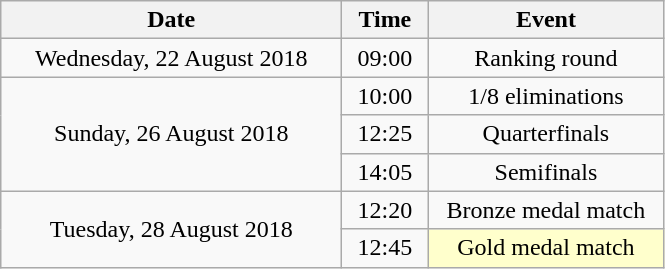<table class = "wikitable" style="text-align:center;">
<tr>
<th width=220>Date</th>
<th width=50>Time</th>
<th width=150>Event</th>
</tr>
<tr>
<td>Wednesday, 22 August 2018</td>
<td>09:00</td>
<td>Ranking round</td>
</tr>
<tr>
<td rowspan=3>Sunday, 26 August 2018</td>
<td>10:00</td>
<td>1/8 eliminations</td>
</tr>
<tr>
<td>12:25</td>
<td>Quarterfinals</td>
</tr>
<tr>
<td>14:05</td>
<td>Semifinals</td>
</tr>
<tr>
<td rowspan=2>Tuesday, 28 August 2018</td>
<td>12:20</td>
<td>Bronze medal match</td>
</tr>
<tr>
<td>12:45</td>
<td bgcolor=ffffcc>Gold medal match</td>
</tr>
</table>
